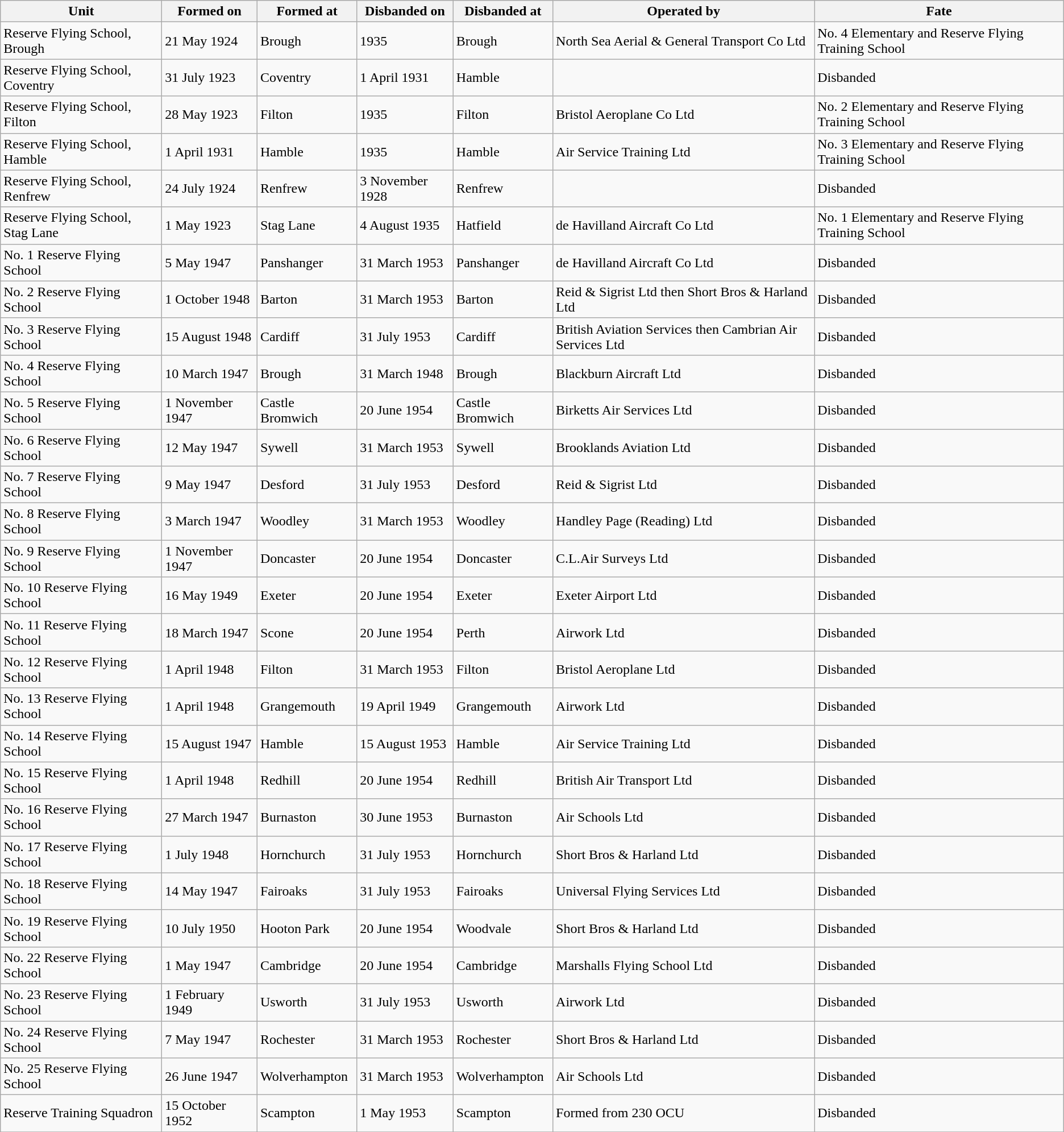<table class="wikitable sortable">
<tr>
<th>Unit</th>
<th>Formed on</th>
<th>Formed at</th>
<th>Disbanded on</th>
<th>Disbanded at</th>
<th>Operated by</th>
<th>Fate</th>
</tr>
<tr>
<td>Reserve Flying School, Brough</td>
<td>21 May 1924</td>
<td>Brough</td>
<td>1935</td>
<td>Brough</td>
<td>North Sea Aerial & General Transport Co Ltd</td>
<td>No. 4 Elementary and Reserve Flying Training School</td>
</tr>
<tr>
<td>Reserve Flying School, Coventry</td>
<td>31 July 1923</td>
<td>Coventry</td>
<td>1 April 1931</td>
<td>Hamble</td>
<td></td>
<td>Disbanded</td>
</tr>
<tr>
<td>Reserve Flying School, Filton</td>
<td>28 May 1923</td>
<td>Filton</td>
<td>1935</td>
<td>Filton</td>
<td>Bristol Aeroplane Co Ltd</td>
<td>No. 2 Elementary and Reserve Flying Training School</td>
</tr>
<tr>
<td>Reserve Flying School, Hamble</td>
<td>1 April 1931</td>
<td>Hamble</td>
<td>1935</td>
<td>Hamble</td>
<td>Air Service Training Ltd</td>
<td>No. 3 Elementary and Reserve Flying Training School</td>
</tr>
<tr>
<td>Reserve Flying School, Renfrew</td>
<td>24 July 1924</td>
<td>Renfrew</td>
<td>3 November 1928</td>
<td>Renfrew</td>
<td></td>
<td>Disbanded</td>
</tr>
<tr>
<td>Reserve Flying School, Stag Lane</td>
<td>1 May 1923</td>
<td>Stag Lane</td>
<td>4 August 1935</td>
<td>Hatfield</td>
<td>de Havilland Aircraft Co Ltd</td>
<td>No. 1 Elementary and Reserve Flying Training School</td>
</tr>
<tr>
<td>No. 1 Reserve Flying School</td>
<td>5 May 1947</td>
<td>Panshanger</td>
<td>31 March 1953</td>
<td>Panshanger</td>
<td>de Havilland Aircraft Co Ltd</td>
<td>Disbanded</td>
</tr>
<tr>
<td>No. 2 Reserve Flying School</td>
<td>1 October 1948</td>
<td>Barton</td>
<td>31 March 1953</td>
<td>Barton</td>
<td>Reid & Sigrist Ltd then Short Bros & Harland Ltd</td>
<td>Disbanded</td>
</tr>
<tr>
<td>No. 3 Reserve Flying School</td>
<td>15 August 1948</td>
<td>Cardiff</td>
<td>31 July 1953</td>
<td>Cardiff</td>
<td>British Aviation Services then Cambrian Air Services Ltd</td>
<td>Disbanded</td>
</tr>
<tr>
<td>No. 4 Reserve Flying School</td>
<td>10 March 1947</td>
<td>Brough</td>
<td>31 March 1948</td>
<td>Brough</td>
<td>Blackburn Aircraft Ltd</td>
<td>Disbanded</td>
</tr>
<tr>
<td>No. 5 Reserve Flying School</td>
<td>1 November 1947</td>
<td>Castle Bromwich</td>
<td>20 June 1954</td>
<td>Castle Bromwich</td>
<td>Birketts Air Services Ltd</td>
<td>Disbanded</td>
</tr>
<tr>
<td>No. 6 Reserve Flying School</td>
<td>12 May 1947</td>
<td>Sywell</td>
<td>31 March 1953</td>
<td>Sywell</td>
<td>Brooklands Aviation Ltd</td>
<td>Disbanded</td>
</tr>
<tr>
<td>No. 7 Reserve Flying School</td>
<td>9 May 1947</td>
<td>Desford</td>
<td>31 July 1953</td>
<td>Desford</td>
<td>Reid & Sigrist Ltd</td>
<td>Disbanded</td>
</tr>
<tr>
<td>No. 8 Reserve Flying School</td>
<td>3 March 1947</td>
<td>Woodley</td>
<td>31 March 1953</td>
<td>Woodley</td>
<td>Handley Page (Reading) Ltd</td>
<td>Disbanded</td>
</tr>
<tr>
<td>No. 9 Reserve Flying School</td>
<td>1 November 1947</td>
<td>Doncaster</td>
<td>20 June 1954</td>
<td>Doncaster</td>
<td>C.L.Air Surveys Ltd</td>
<td>Disbanded</td>
</tr>
<tr>
<td>No. 10 Reserve Flying School</td>
<td>16 May 1949</td>
<td>Exeter</td>
<td>20 June 1954</td>
<td>Exeter</td>
<td>Exeter Airport Ltd</td>
<td>Disbanded</td>
</tr>
<tr>
<td>No. 11 Reserve Flying School</td>
<td>18 March 1947</td>
<td>Scone</td>
<td>20 June 1954</td>
<td>Perth</td>
<td>Airwork Ltd</td>
<td>Disbanded</td>
</tr>
<tr>
<td>No. 12 Reserve Flying School</td>
<td>1 April 1948</td>
<td>Filton</td>
<td>31 March 1953</td>
<td>Filton</td>
<td>Bristol Aeroplane Ltd</td>
<td>Disbanded</td>
</tr>
<tr>
<td>No. 13 Reserve Flying School</td>
<td>1 April 1948</td>
<td>Grangemouth</td>
<td>19 April 1949</td>
<td>Grangemouth</td>
<td>Airwork Ltd</td>
<td>Disbanded</td>
</tr>
<tr>
<td>No. 14 Reserve Flying School</td>
<td>15 August 1947</td>
<td>Hamble</td>
<td>15 August 1953</td>
<td>Hamble</td>
<td>Air Service Training Ltd</td>
<td>Disbanded</td>
</tr>
<tr>
<td>No. 15 Reserve Flying School</td>
<td>1 April 1948</td>
<td>Redhill</td>
<td>20 June 1954</td>
<td>Redhill</td>
<td>British Air Transport Ltd</td>
<td>Disbanded</td>
</tr>
<tr>
<td>No. 16 Reserve Flying School</td>
<td>27 March 1947</td>
<td>Burnaston</td>
<td>30 June 1953</td>
<td>Burnaston</td>
<td>Air Schools Ltd</td>
<td>Disbanded</td>
</tr>
<tr>
<td>No. 17 Reserve Flying School</td>
<td>1 July 1948</td>
<td>Hornchurch</td>
<td>31 July 1953</td>
<td>Hornchurch</td>
<td>Short Bros & Harland Ltd</td>
<td>Disbanded</td>
</tr>
<tr>
<td>No. 18 Reserve Flying School</td>
<td>14 May 1947</td>
<td>Fairoaks</td>
<td>31 July 1953</td>
<td>Fairoaks</td>
<td>Universal Flying Services Ltd</td>
<td>Disbanded</td>
</tr>
<tr>
<td>No. 19 Reserve Flying School</td>
<td>10 July 1950</td>
<td>Hooton Park</td>
<td>20 June 1954</td>
<td>Woodvale</td>
<td>Short Bros & Harland Ltd</td>
<td>Disbanded</td>
</tr>
<tr>
<td>No. 22 Reserve Flying School</td>
<td>1 May 1947</td>
<td>Cambridge</td>
<td>20 June 1954</td>
<td>Cambridge</td>
<td>Marshalls Flying School Ltd</td>
<td>Disbanded</td>
</tr>
<tr>
<td>No. 23 Reserve Flying School</td>
<td>1 February 1949</td>
<td>Usworth</td>
<td>31 July 1953</td>
<td>Usworth</td>
<td>Airwork Ltd</td>
<td>Disbanded</td>
</tr>
<tr>
<td>No. 24 Reserve Flying School</td>
<td>7 May 1947</td>
<td>Rochester</td>
<td>31 March 1953</td>
<td>Rochester</td>
<td>Short Bros & Harland Ltd</td>
<td>Disbanded</td>
</tr>
<tr>
<td>No. 25 Reserve Flying School</td>
<td>26 June 1947</td>
<td>Wolverhampton</td>
<td>31 March 1953</td>
<td>Wolverhampton</td>
<td>Air Schools Ltd</td>
<td>Disbanded</td>
</tr>
<tr>
<td>Reserve Training Squadron</td>
<td>15 October 1952</td>
<td>Scampton</td>
<td>1 May 1953</td>
<td>Scampton</td>
<td>Formed from 230 OCU</td>
<td>Disbanded</td>
</tr>
<tr>
</tr>
</table>
